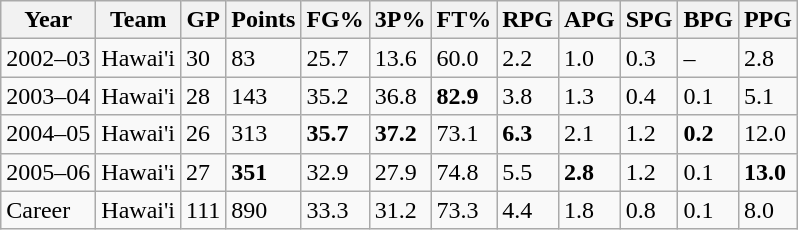<table class="wikitable">
<tr>
<th>Year</th>
<th>Team</th>
<th>GP</th>
<th>Points</th>
<th>FG%</th>
<th>3P%</th>
<th>FT%</th>
<th>RPG</th>
<th>APG</th>
<th>SPG</th>
<th>BPG</th>
<th>PPG</th>
</tr>
<tr>
<td>2002–03</td>
<td>Hawai'i</td>
<td>30</td>
<td>83</td>
<td>25.7</td>
<td>13.6</td>
<td>60.0</td>
<td>2.2</td>
<td>1.0</td>
<td>0.3</td>
<td>–</td>
<td>2.8</td>
</tr>
<tr>
<td>2003–04</td>
<td>Hawai'i</td>
<td>28</td>
<td>143</td>
<td>35.2</td>
<td>36.8</td>
<td><strong>82.9</strong></td>
<td>3.8</td>
<td>1.3</td>
<td>0.4</td>
<td>0.1</td>
<td>5.1</td>
</tr>
<tr>
<td>2004–05</td>
<td>Hawai'i</td>
<td>26</td>
<td>313</td>
<td><strong>35.7</strong></td>
<td><strong>37.2</strong></td>
<td>73.1</td>
<td><strong>6.3</strong></td>
<td>2.1</td>
<td>1.2</td>
<td><strong>0.2</strong></td>
<td>12.0</td>
</tr>
<tr>
<td>2005–06</td>
<td>Hawai'i</td>
<td>27</td>
<td><strong>351</strong></td>
<td>32.9</td>
<td>27.9</td>
<td>74.8</td>
<td>5.5</td>
<td><strong>2.8</strong></td>
<td>1.2</td>
<td>0.1</td>
<td><strong>13.0</strong></td>
</tr>
<tr>
<td>Career</td>
<td>Hawai'i</td>
<td>111</td>
<td>890</td>
<td>33.3</td>
<td>31.2</td>
<td>73.3</td>
<td>4.4</td>
<td>1.8</td>
<td>0.8</td>
<td>0.1</td>
<td>8.0</td>
</tr>
</table>
